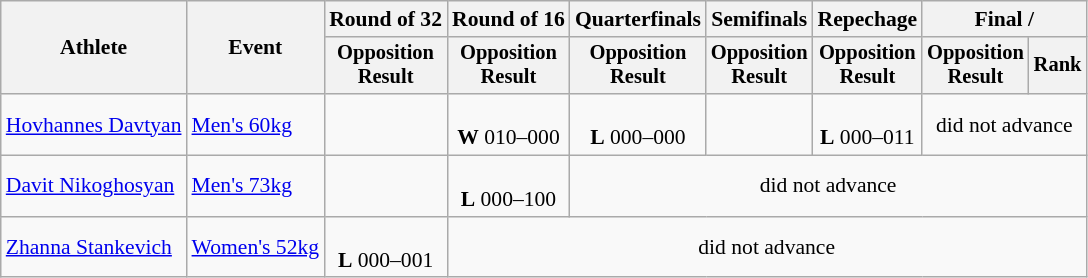<table class="wikitable" style="font-size:90%">
<tr>
<th rowspan="2">Athlete</th>
<th rowspan="2">Event</th>
<th>Round of 32</th>
<th>Round of 16</th>
<th>Quarterfinals</th>
<th>Semifinals</th>
<th>Repechage</th>
<th colspan=2>Final / </th>
</tr>
<tr style="font-size:95%">
<th>Opposition<br>Result</th>
<th>Opposition<br>Result</th>
<th>Opposition<br>Result</th>
<th>Opposition<br>Result</th>
<th>Opposition<br>Result</th>
<th>Opposition<br>Result</th>
<th>Rank</th>
</tr>
<tr align=center>
<td align=left><a href='#'>Hovhannes Davtyan</a></td>
<td align=left><a href='#'>Men's 60kg</a></td>
<td></td>
<td><br><strong>W</strong> 010–000</td>
<td><br><strong>L</strong> 000–000</td>
<td></td>
<td><br><strong>L</strong> 000–011</td>
<td colspan=2>did not advance</td>
</tr>
<tr align=center>
<td align=left><a href='#'>Davit Nikoghosyan</a></td>
<td align=left><a href='#'>Men's 73kg</a></td>
<td></td>
<td><br><strong>L</strong> 000–100</td>
<td colspan=5>did not advance</td>
</tr>
<tr align=center>
<td align=left><a href='#'>Zhanna Stankevich</a></td>
<td align=left><a href='#'>Women's 52kg</a></td>
<td><br><strong>L</strong> 000–001</td>
<td colspan=6>did not advance</td>
</tr>
</table>
